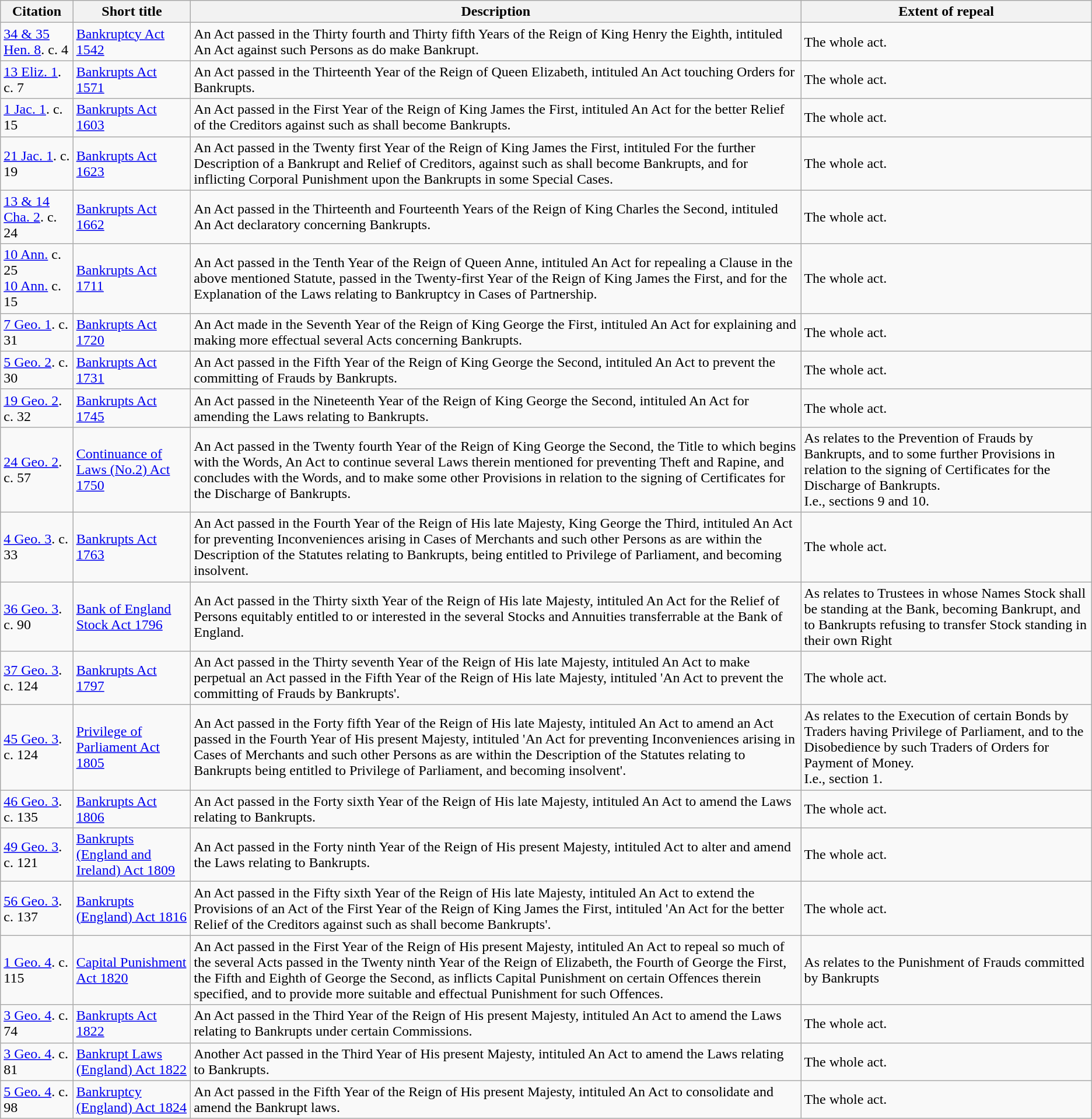<table class="wikitable">
<tr>
<th>Citation</th>
<th>Short title</th>
<th>Description</th>
<th>Extent of repeal</th>
</tr>
<tr>
<td><a href='#'>34 & 35 Hen. 8</a>. c. 4</td>
<td><a href='#'>Bankruptcy Act 1542</a></td>
<td>An Act passed in the Thirty fourth and Thirty fifth Years of the Reign of King Henry the Eighth, intituled An Act against such Persons as do make Bankrupt.</td>
<td>The whole act.</td>
</tr>
<tr>
<td><a href='#'>13 Eliz. 1</a>. c. 7</td>
<td><a href='#'>Bankrupts Act 1571</a></td>
<td>An Act passed in the Thirteenth Year of the Reign of Queen Elizabeth, intituled An Act touching Orders for Bankrupts.</td>
<td>The whole act.</td>
</tr>
<tr>
<td><a href='#'>1 Jac. 1</a>. c. 15</td>
<td><a href='#'>Bankrupts Act 1603</a></td>
<td>An Act passed in the First Year of the Reign of King James the First, intituled An Act for the better Relief of the Creditors against such as shall become Bankrupts.</td>
<td>The whole act.</td>
</tr>
<tr>
<td><a href='#'>21 Jac. 1</a>. c. 19</td>
<td><a href='#'>Bankrupts Act 1623</a></td>
<td>An Act passed in the Twenty first Year of the Reign of King James the First, intituled For the further Description of a Bankrupt and Relief of Creditors, against such as shall become Bankrupts, and for inflicting Corporal Punishment upon the Bankrupts in some Special Cases.</td>
<td>The whole act.</td>
</tr>
<tr>
<td><a href='#'>13 & 14 Cha. 2</a>. c. 24</td>
<td><a href='#'>Bankrupts Act 1662</a></td>
<td>An Act passed in the Thirteenth and Fourteenth Years of the Reign of King Charles the Second, intituled An Act declaratory concerning Bankrupts.</td>
<td>The whole act.</td>
</tr>
<tr>
<td><a href='#'>10 Ann.</a> c. 25<br><a href='#'>10 Ann.</a> c. 15</td>
<td><a href='#'>Bankrupts Act 1711</a></td>
<td>An Act passed in the Tenth Year of the Reign of Queen Anne, intituled An Act for repealing a Clause in the above mentioned Statute, passed in the Twenty-first Year of the Reign of King James the First, and for the Explanation of the Laws relating to Bankruptcy in Cases of Partnership.</td>
<td>The whole act.</td>
</tr>
<tr>
<td><a href='#'>7 Geo. 1</a>. c. 31</td>
<td><a href='#'>Bankrupts Act 1720</a></td>
<td>An Act made in the Seventh Year of the Reign of King George the First, intituled An Act for explaining and making more effectual several Acts concerning Bankrupts.</td>
<td>The whole act.</td>
</tr>
<tr>
<td><a href='#'>5 Geo. 2</a>. c. 30</td>
<td><a href='#'>Bankrupts Act 1731</a></td>
<td>An Act passed in the Fifth Year of the Reign of King George the Second, intituled An Act to prevent the committing of Frauds by Bankrupts.</td>
<td>The whole act.</td>
</tr>
<tr>
<td><a href='#'>19 Geo. 2</a>. c. 32</td>
<td><a href='#'>Bankrupts Act 1745</a></td>
<td>An Act passed in the Nineteenth Year of the Reign of King George the Second, intituled An Act for amending the Laws relating to Bankrupts.</td>
<td>The whole act.</td>
</tr>
<tr>
<td><a href='#'>24 Geo. 2</a>. c. 57</td>
<td><a href='#'>Continuance of Laws (No.2) Act 1750</a></td>
<td>An Act passed in the Twenty fourth Year of the Reign of King George the Second, the Title to which begins with the Words, An Act to continue several Laws therein mentioned for preventing Theft and Rapine, and concludes with the Words, and to make some other Provisions in relation to the signing of Certificates for the Discharge of Bankrupts.</td>
<td>As relates to the Prevention of Frauds by Bankrupts, and to some further Provisions in relation to the signing of Certificates for the Discharge of Bankrupts.<br>I.e., sections 9 and 10.</td>
</tr>
<tr>
<td><a href='#'>4 Geo. 3</a>. c. 33</td>
<td><a href='#'>Bankrupts Act 1763</a></td>
<td>An Act passed in the Fourth Year of the Reign of His late Majesty, King George the Third, intituled An Act for preventing Inconveniences arising in Cases of Merchants and such other Persons as are within the Description of the Statutes relating to Bankrupts, being entitled to Privilege of Parliament, and becoming insolvent.</td>
<td>The whole act.</td>
</tr>
<tr>
<td><a href='#'>36 Geo. 3</a>. c. 90</td>
<td><a href='#'>Bank of England Stock Act 1796</a></td>
<td>An Act passed in the Thirty sixth Year of the Reign of His late Majesty, intituled An Act for the Relief of Persons equitably entitled to or interested in the several Stocks and Annuities transferrable at the Bank of England.</td>
<td>As relates to Trustees in whose Names Stock shall be standing at the Bank, becoming Bankrupt, and to Bankrupts refusing to transfer Stock standing in their own Right</td>
</tr>
<tr>
<td><a href='#'>37 Geo. 3</a>. c. 124</td>
<td><a href='#'>Bankrupts Act 1797</a></td>
<td>An Act passed in the Thirty seventh Year of the Reign of His late Majesty, intituled An Act to make perpetual an Act passed in the Fifth Year of the Reign of His late Majesty, intituled 'An Act to prevent the committing of Frauds by Bankrupts'.</td>
<td>The whole act.</td>
</tr>
<tr>
<td><a href='#'>45 Geo. 3</a>. c. 124</td>
<td><a href='#'>Privilege of Parliament Act 1805</a></td>
<td>An Act passed in the Forty fifth Year of the Reign of His late Majesty, intituled An Act to amend an Act passed in the Fourth Year of His present Majesty, intituled 'An Act for preventing Inconveniences arising in Cases of Merchants and such other Persons as are within the Description of the Statutes relating to Bankrupts being entitled to Privilege of Parliament, and becoming insolvent'.</td>
<td>As relates to the Execution of certain Bonds by Traders having Privilege of Parliament, and to the Disobedience by such Traders of Orders for Payment of Money.<br>I.e., section 1.</td>
</tr>
<tr>
<td><a href='#'>46 Geo. 3</a>. c. 135</td>
<td><a href='#'>Bankrupts Act 1806</a></td>
<td>An Act passed in the Forty sixth Year of the Reign of His late Majesty, intituled An Act to amend the Laws relating to Bankrupts.</td>
<td>The whole act.</td>
</tr>
<tr>
<td><a href='#'>49 Geo. 3</a>. c. 121</td>
<td><a href='#'>Bankrupts (England and Ireland) Act 1809</a></td>
<td>An Act passed in the Forty ninth Year of the Reign of His present Majesty, intituled Act to alter and amend the Laws relating to Bankrupts.</td>
<td>The whole act.</td>
</tr>
<tr>
<td><a href='#'>56 Geo. 3</a>. c. 137</td>
<td><a href='#'>Bankrupts (England) Act 1816</a></td>
<td>An Act passed in the Fifty sixth Year of the Reign of His late Majesty, intituled An Act to extend the Provisions of an Act of the First Year of the Reign of King James the First, intituled 'An Act for the better Relief of the Creditors against such as shall become Bankrupts'.</td>
<td>The whole act.</td>
</tr>
<tr>
<td><a href='#'>1 Geo. 4</a>. c. 115</td>
<td><a href='#'>Capital Punishment Act 1820</a></td>
<td>An Act passed in the First Year of the Reign of His present Majesty, intituled An Act to repeal so much of the several Acts passed in the Twenty ninth Year of the Reign of Elizabeth, the Fourth of George the First, the Fifth and Eighth of George the Second, as inflicts Capital Punishment on certain Offences therein specified, and to provide more suitable and effectual Punishment for such Offences.</td>
<td>As relates to the Punishment of Frauds committed by Bankrupts</td>
</tr>
<tr>
<td><a href='#'>3 Geo. 4</a>. c. 74</td>
<td><a href='#'>Bankrupts Act 1822</a></td>
<td>An Act passed in the Third Year of the Reign of His present Majesty, intituled An Act to amend the Laws relating to Bankrupts under certain Commissions.</td>
<td>The whole act.</td>
</tr>
<tr>
<td><a href='#'>3 Geo. 4</a>. c. 81</td>
<td><a href='#'>Bankrupt Laws (England) Act 1822</a></td>
<td>Another Act passed in the Third Year of His present Majesty, intituled An Act to amend the Laws relating to Bankrupts.</td>
<td>The whole act.</td>
</tr>
<tr>
<td><a href='#'>5 Geo. 4</a>. c. 98</td>
<td><a href='#'>Bankruptcy (England) Act 1824</a></td>
<td>An Act passed in the Fifth Year of the Reign of His present Majesty, intituled An Act to consolidate and amend the Bankrupt laws.</td>
<td>The whole act.</td>
</tr>
</table>
